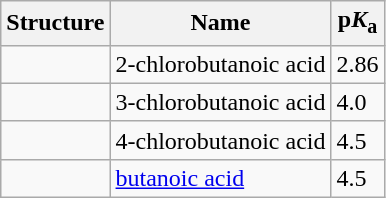<table class="wikitable" border="1">
<tr>
<th>Structure</th>
<th>Name</th>
<th>p<em>K</em><sub>a</sub></th>
</tr>
<tr>
<td></td>
<td>2-chlorobutanoic acid</td>
<td>2.86</td>
</tr>
<tr>
<td></td>
<td>3-chlorobutanoic acid</td>
<td>4.0</td>
</tr>
<tr>
<td></td>
<td>4-chlorobutanoic acid</td>
<td>4.5</td>
</tr>
<tr>
<td></td>
<td><a href='#'>butanoic acid</a></td>
<td>4.5</td>
</tr>
</table>
